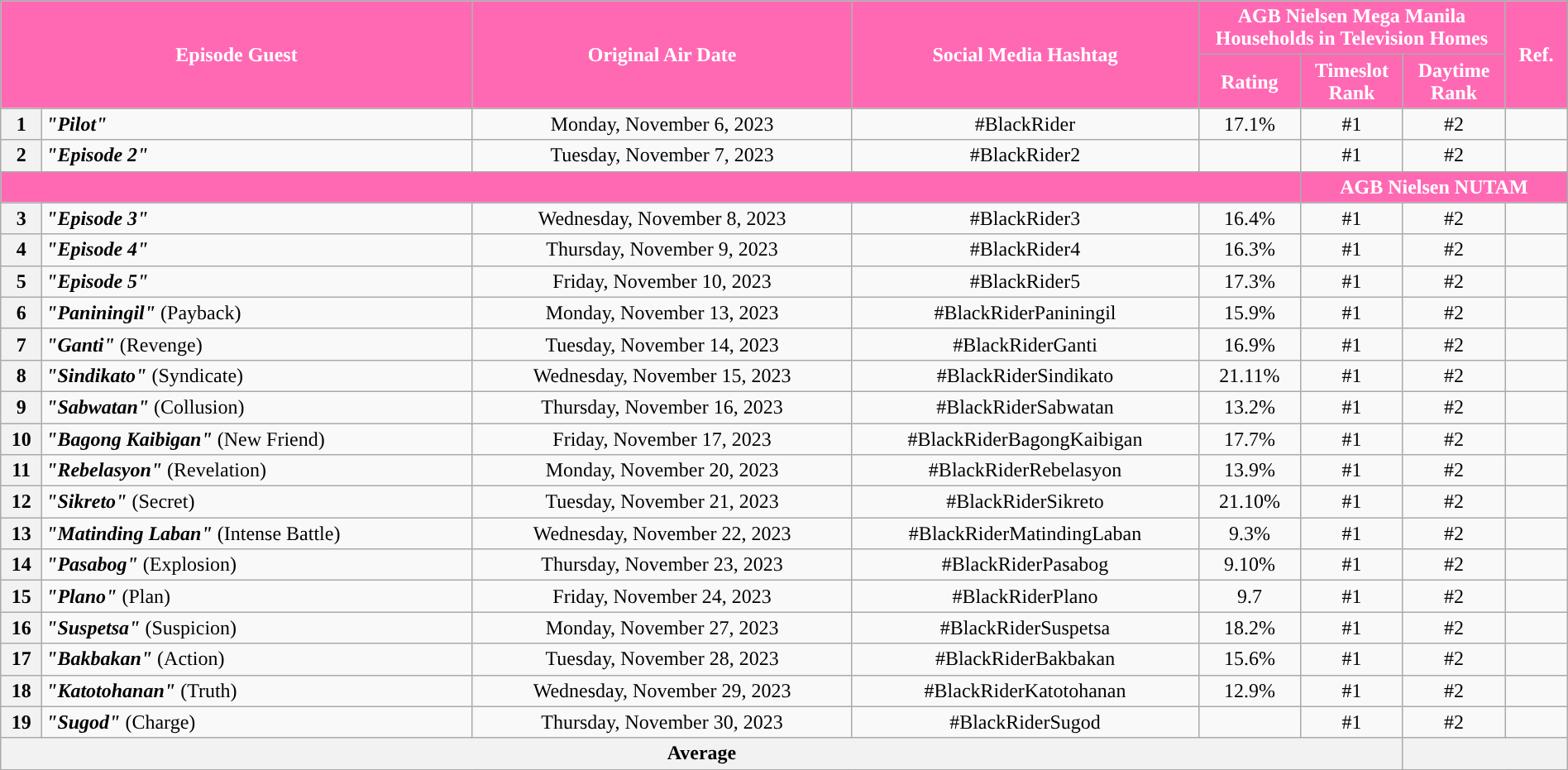<table class="wikitable" style="text-align:center; font-size:100%; line-height:18px;"  width="100%">
<tr>
<th colspan="2" rowspan="2" style="background-color:#FF69B4; color:#ffffff;">Episode Guest</th>
<th style="background:#FF69B4; color:white" rowspan="2">Original Air Date</th>
<th style="background:#FF69B4; color:white" rowspan="2">Social Media Hashtag</th>
<th style="background-color:#FF69B4; color:#ffffff;" colspan="3">AGB Nielsen Mega Manila Households in Television Homes</th>
<th rowspan="2" style="background:#FF69B4; color:white">Ref.</th>
</tr>
<tr style="text-align: center style=">
<th style="background-color:#FF69B4; width:75px; color:#ffffff;">Rating</th>
<th style="background-color:#FF69B4; width:75px; color:#ffffff;">Timeslot Rank</th>
<th style="background-color:#FF69B4; width:75px; color:#ffffff;">Daytime Rank</th>
</tr>
<tr>
<th>1</th>
<td style="text-align: left;"><strong><em>"Pilot"</em></strong></td>
<td>Monday, November 6, 2023</td>
<td>#BlackRider</td>
<td>17.1%</td>
<td>#1</td>
<td>#2</td>
<td></td>
</tr>
<tr>
<th>2</th>
<td style="text-align: left;"><strong><em>"Episode 2"</em></strong></td>
<td>Tuesday, November 7, 2023</td>
<td>#BlackRider2</td>
<td></td>
<td>#1</td>
<td>#2</td>
<td></td>
</tr>
<tr>
<th style="background-color:#FF69B4; color:#ffffff;" colspan="5"></th>
<th style="background-color:#FF69B4; color:#ffffff;" colspan="4">AGB Nielsen NUTAM</th>
</tr>
<tr>
<th>3</th>
<td style="text-align: left;"><strong><em>"Episode 3"</em></strong></td>
<td>Wednesday, November 8, 2023</td>
<td>#BlackRider3</td>
<td>16.4%</td>
<td>#1</td>
<td>#2</td>
<td></td>
</tr>
<tr>
<th>4</th>
<td style="text-align: left;"><strong><em>"Episode 4"</em></strong></td>
<td>Thursday, November 9, 2023</td>
<td>#BlackRider4</td>
<td>16.3%</td>
<td>#1</td>
<td>#2</td>
<td></td>
</tr>
<tr>
<th>5</th>
<td style="text-align: left;"><strong><em>"Episode 5"</em></strong></td>
<td>Friday, November 10, 2023</td>
<td>#BlackRider5</td>
<td>17.3%</td>
<td>#1</td>
<td>#2</td>
<td></td>
</tr>
<tr>
<th>6</th>
<td style="text-align: left;"><strong><em>"Paniningil"</em></strong> (Payback)</td>
<td>Monday, November 13, 2023</td>
<td>#BlackRiderPaniningil</td>
<td>15.9%</td>
<td>#1</td>
<td>#2</td>
<td></td>
</tr>
<tr>
<th>7</th>
<td style="text-align: left;"><strong><em>"Ganti"</em></strong> (Revenge)</td>
<td>Tuesday, November 14, 2023</td>
<td>#BlackRiderGanti</td>
<td>16.9%</td>
<td>#1</td>
<td>#2</td>
<td></td>
</tr>
<tr>
<th>8</th>
<td style="text-align: left;"><strong><em>"Sindikato"</em></strong> (Syndicate)</td>
<td>Wednesday, November 15, 2023</td>
<td>#BlackRiderSindikato</td>
<td>21.11%</td>
<td>#1</td>
<td>#2</td>
<td></td>
</tr>
<tr>
<th>9</th>
<td style="text-align: left;"><strong><em>"Sabwatan"</em></strong> (Collusion)</td>
<td>Thursday, November 16, 2023</td>
<td>#BlackRiderSabwatan</td>
<td>13.2%</td>
<td>#1</td>
<td>#2</td>
<td></td>
</tr>
<tr>
<th>10</th>
<td style="text-align: left;"><strong><em>"Bagong Kaibigan"</em></strong> (New Friend)</td>
<td>Friday, November 17, 2023</td>
<td>#BlackRiderBagongKaibigan</td>
<td>17.7%</td>
<td>#1</td>
<td>#2</td>
<td></td>
</tr>
<tr>
<th>11</th>
<td style="text-align: left;"><strong><em>"Rebelasyon"</em></strong> (Revelation)</td>
<td>Monday, November 20, 2023</td>
<td>#BlackRiderRebelasyon</td>
<td>13.9%</td>
<td>#1</td>
<td>#2</td>
<td></td>
</tr>
<tr>
<th>12</th>
<td style="text-align: left;"><strong><em>"Sikreto"</em></strong> (Secret)</td>
<td>Tuesday, November 21, 2023</td>
<td>#BlackRiderSikreto</td>
<td>21.10%</td>
<td>#1</td>
<td>#2</td>
<td></td>
</tr>
<tr>
<th>13</th>
<td style="text-align: left;"><strong><em>"Matinding Laban"</em></strong> (Intense Battle)</td>
<td>Wednesday, November 22, 2023</td>
<td>#BlackRiderMatindingLaban</td>
<td>9.3%</td>
<td>#1</td>
<td>#2</td>
<td></td>
</tr>
<tr>
<th>14</th>
<td style="text-align: left;"><strong><em>"Pasabog"</em></strong> (Explosion)</td>
<td>Thursday, November 23, 2023</td>
<td>#BlackRiderPasabog</td>
<td>9.10%</td>
<td>#1</td>
<td>#2</td>
<td></td>
</tr>
<tr>
<th>15</th>
<td style="text-align: left;"><strong><em>"Plano"</em></strong> (Plan)</td>
<td>Friday, November 24, 2023</td>
<td>#BlackRiderPlano</td>
<td>9.7</td>
<td>#1</td>
<td>#2</td>
<td></td>
</tr>
<tr>
<th>16</th>
<td style="text-align: left;"><strong><em>"Suspetsa"</em></strong> (Suspicion)</td>
<td>Monday, November 27, 2023</td>
<td>#BlackRiderSuspetsa</td>
<td>18.2%</td>
<td>#1</td>
<td>#2</td>
<td></td>
</tr>
<tr>
<th>17</th>
<td style="text-align: left;"><strong><em>"Bakbakan"</em></strong> (Action)</td>
<td>Tuesday, November 28, 2023</td>
<td>#BlackRiderBakbakan</td>
<td>15.6%</td>
<td>#1</td>
<td>#2</td>
<td></td>
</tr>
<tr>
<th>18</th>
<td style="text-align: left;"><strong><em>"Katotohanan"</em></strong> (Truth)</td>
<td>Wednesday, November 29, 2023</td>
<td>#BlackRiderKatotohanan</td>
<td>12.9%</td>
<td>#1</td>
<td>#2</td>
<td></td>
</tr>
<tr>
<th>19</th>
<td style="text-align: left;"><strong><em>"Sugod"</em></strong> (Charge)</td>
<td>Thursday, November 30, 2023</td>
<td>#BlackRiderSugod</td>
<td></td>
<td>#1</td>
<td>#2</td>
<td></td>
</tr>
<tr>
<th colspan="6">Average</th>
<th colspan="2"></th>
</tr>
<tr>
</tr>
</table>
